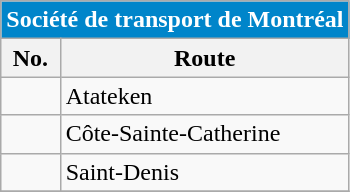<table align=center class="wikitable">
<tr>
<th style="background: #0085CA; font-size:100%; color:#FFFFFF;"colspan="4">Société de transport de Montréal</th>
</tr>
<tr>
<th>No.</th>
<th>Route</th>
</tr>
<tr>
<td></td>
<td>Atateken</td>
</tr>
<tr>
<td></td>
<td>Côte-Sainte-Catherine</td>
</tr>
<tr>
<td {{Avoid wrap> </td>
<td>Saint-Denis</td>
</tr>
<tr>
</tr>
</table>
